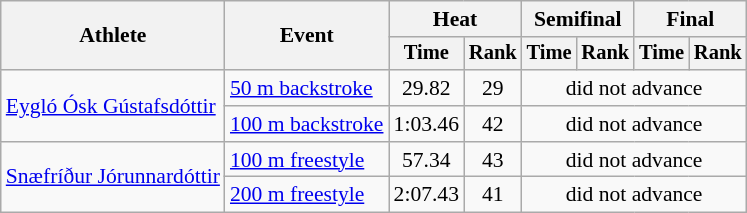<table class="wikitable" style="text-align:center; font-size:90%">
<tr>
<th rowspan="2">Athlete</th>
<th rowspan="2">Event</th>
<th colspan="2">Heat</th>
<th colspan="2">Semifinal</th>
<th colspan="2">Final</th>
</tr>
<tr style="font-size:95%">
<th>Time</th>
<th>Rank</th>
<th>Time</th>
<th>Rank</th>
<th>Time</th>
<th>Rank</th>
</tr>
<tr>
<td align=left rowspan=2><a href='#'>Eygló Ósk Gústafsdóttir</a></td>
<td align=left><a href='#'>50 m backstroke</a></td>
<td>29.82</td>
<td>29</td>
<td colspan=4>did not advance</td>
</tr>
<tr>
<td align=left><a href='#'>100 m backstroke</a></td>
<td>1:03.46</td>
<td>42</td>
<td colspan=4>did not advance</td>
</tr>
<tr>
<td align=left rowspan=2><a href='#'>Snæfríður Jórunnardóttir</a></td>
<td align=left><a href='#'>100 m freestyle</a></td>
<td>57.34</td>
<td>43</td>
<td colspan=4>did not advance</td>
</tr>
<tr>
<td align=left><a href='#'>200 m freestyle</a></td>
<td>2:07.43</td>
<td>41</td>
<td colspan=4>did not advance</td>
</tr>
</table>
